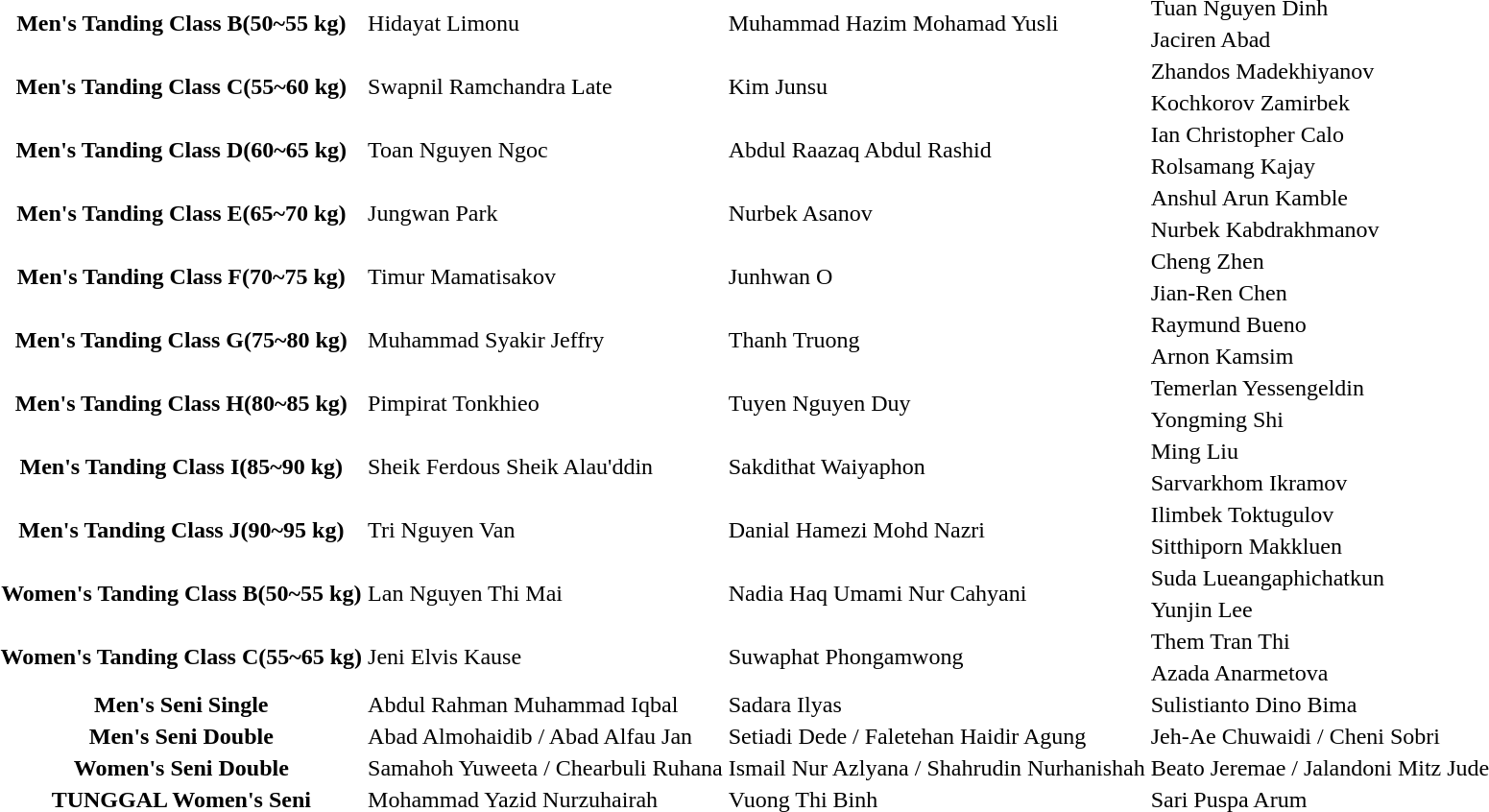<table>
<tr>
<th scope=row rowspan=2>Men's Tanding Class B(50~55 kg)</th>
<td rowspan=2> Hidayat Limonu</td>
<td rowspan=2> Muhammad Hazim Mohamad Yusli</td>
<td> Tuan Nguyen Dinh</td>
</tr>
<tr>
<td> Jaciren Abad</td>
</tr>
<tr>
<th scope=row rowspan=2>Men's Tanding Class C(55~60 kg)</th>
<td rowspan=2> Swapnil Ramchandra Late</td>
<td rowspan=2> Kim Junsu</td>
<td> Zhandos Madekhiyanov</td>
</tr>
<tr>
<td> Kochkorov Zamirbek</td>
</tr>
<tr>
<th scope=row rowspan=2>Men's Tanding Class D(60~65 kg)</th>
<td rowspan=2> Toan Nguyen Ngoc</td>
<td rowspan=2> Abdul Raazaq Abdul Rashid</td>
<td> Ian Christopher Calo</td>
</tr>
<tr>
<td> Rolsamang Kajay</td>
</tr>
<tr>
<th scope=row rowspan=2>Men's Tanding Class E(65~70 kg)</th>
<td rowspan=2> Jungwan Park</td>
<td rowspan=2> Nurbek Asanov</td>
<td> Anshul Arun Kamble</td>
</tr>
<tr>
<td> Nurbek Kabdrakhmanov</td>
</tr>
<tr>
<th scope=row rowspan=2>Men's Tanding Class F(70~75 kg)</th>
<td rowspan=2> Timur Mamatisakov</td>
<td rowspan=2> Junhwan O</td>
<td> Cheng Zhen</td>
</tr>
<tr>
<td> Jian-Ren Chen</td>
</tr>
<tr>
<th scope=row rowspan=2>Men's Tanding Class G(75~80 kg)</th>
<td rowspan=2> Muhammad Syakir Jeffry</td>
<td rowspan=2> Thanh Truong</td>
<td> Raymund Bueno</td>
</tr>
<tr>
<td> Arnon Kamsim</td>
</tr>
<tr>
<th scope=row rowspan=2>Men's Tanding Class H(80~85 kg)</th>
<td rowspan=2> Pimpirat Tonkhieo</td>
<td rowspan=2> Tuyen Nguyen Duy</td>
<td> Temerlan Yessengeldin</td>
</tr>
<tr>
<td> Yongming Shi</td>
</tr>
<tr>
<th scope=row rowspan=2>Men's Tanding Class I(85~90 kg)</th>
<td rowspan=2> Sheik Ferdous Sheik Alau'ddin</td>
<td rowspan=2> Sakdithat Waiyaphon</td>
<td> Ming Liu</td>
</tr>
<tr>
<td> Sarvarkhom Ikramov</td>
</tr>
<tr>
<th scope=row rowspan=2>Men's Tanding Class J(90~95 kg)</th>
<td rowspan=2> Tri Nguyen Van</td>
<td rowspan=2> Danial Hamezi Mohd Nazri</td>
<td> Ilimbek Toktugulov</td>
</tr>
<tr>
<td> Sitthiporn Makkluen</td>
</tr>
<tr>
<th scope=row rowspan=2>Women's Tanding Class B(50~55 kg)</th>
<td rowspan=2> Lan Nguyen Thi Mai</td>
<td rowspan=2> Nadia Haq Umami Nur Cahyani</td>
<td> Suda Lueangaphichatkun</td>
</tr>
<tr>
<td> Yunjin Lee</td>
</tr>
<tr>
<th scope=row rowspan=2>Women's Tanding Class C(55~65 kg)</th>
<td rowspan=2> Jeni Elvis Kause</td>
<td rowspan=2> Suwaphat Phongamwong</td>
<td> Them Tran Thi</td>
</tr>
<tr>
<td> Azada Anarmetova</td>
</tr>
<tr>
<th scope=row rowspan=1>Men's Seni Single</th>
<td rowspan=1> Abdul Rahman Muhammad Iqbal</td>
<td rowspan=1> Sadara Ilyas</td>
<td rowspan=1> Sulistianto Dino Bima</td>
</tr>
<tr>
<th scope=row rowspan=1>Men's Seni Double</th>
<td rowspan=1> Abad Almohaidib / Abad Alfau Jan</td>
<td rowspan=1> Setiadi Dede / Faletehan Haidir Agung</td>
<td rowspan=1> Jeh-Ae Chuwaidi / Cheni Sobri</td>
</tr>
<tr>
<th scope=row rowspan=1>Women's Seni Double</th>
<td rowspan=1> Samahoh Yuweeta / Chearbuli Ruhana</td>
<td rowspan=1> Ismail Nur Azlyana / Shahrudin Nurhanishah</td>
<td rowspan=1> Beato Jeremae / Jalandoni Mitz Jude</td>
</tr>
<tr>
<th scope=row rowspan=1>TUNGGAL Women's Seni</th>
<td rowspan=1> Mohammad Yazid Nurzuhairah</td>
<td rowspan=1> Vuong Thi Binh</td>
<td rowspan=1> Sari Puspa Arum</td>
</tr>
<tr>
</tr>
</table>
